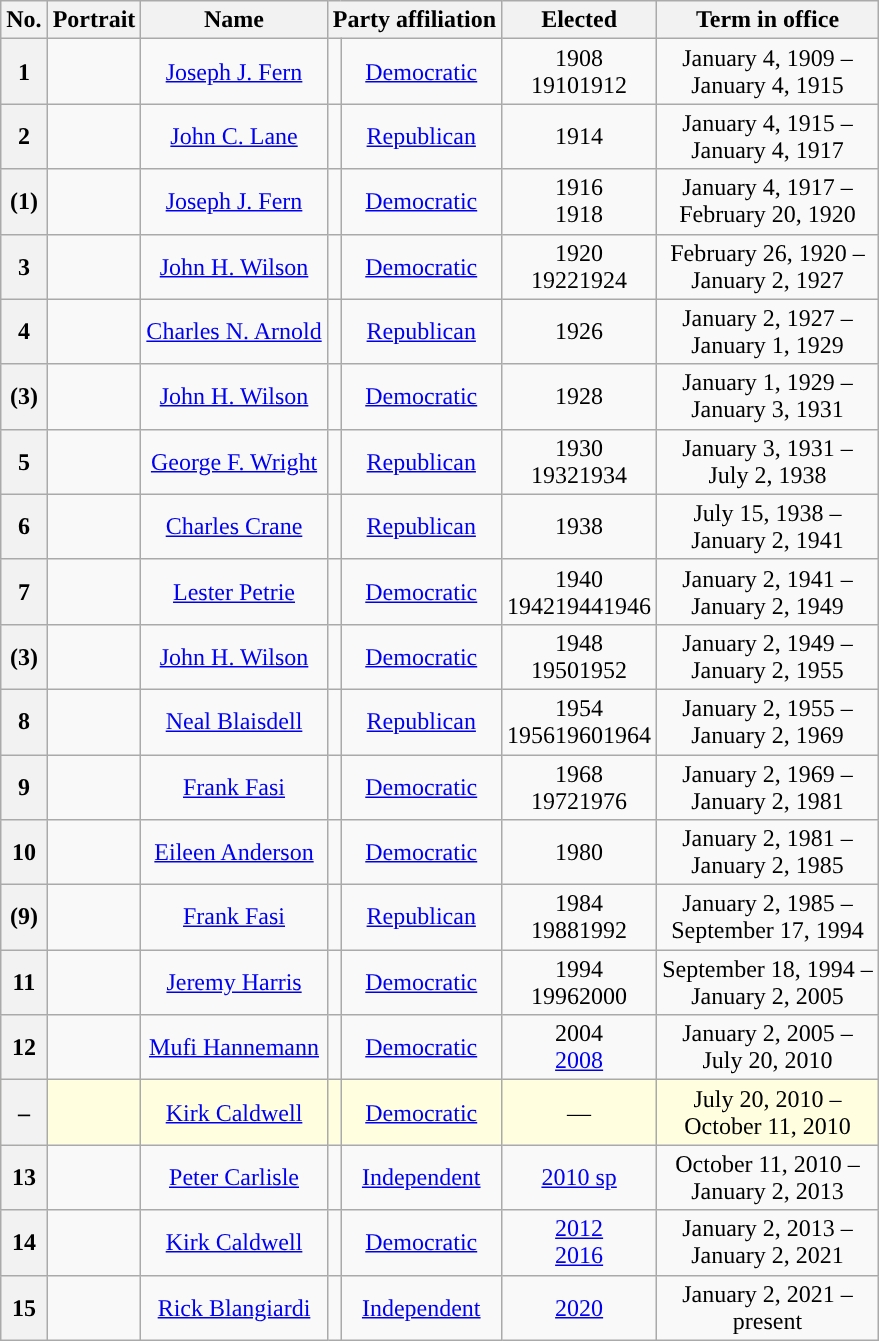<table class="wikitable" style="text-align: center;">
<tr>
<th>No.</th>
<th>Portrait</th>
<th>Name</th>
<th colspan="2">Party affiliation</th>
<th>Elected</th>
<th>Term in office</th>
</tr>
<tr>
<th>1</th>
<td></td>
<td><a href='#'>Joseph J. Fern</a> <br> </td>
<td style="background: "></td>
<td><a href='#'>Democratic</a></td>
<td>1908<br>19101912</td>
<td>January 4, 1909 – <br> January 4, 1915<br></td>
</tr>
<tr>
<th>2</th>
<td></td>
<td><a href='#'>John C. Lane</a> <br> </td>
<td style="background: "></td>
<td><a href='#'>Republican</a></td>
<td>1914</td>
<td>January 4, 1915 – <br> January 4, 1917<br></td>
</tr>
<tr>
<th>(1)</th>
<td></td>
<td><a href='#'>Joseph J. Fern</a> <br> </td>
<td style="background: "></td>
<td><a href='#'>Democratic</a></td>
<td>1916<br>1918</td>
<td>January 4, 1917 – <br> February 20, 1920<br></td>
</tr>
<tr>
<th>3</th>
<td></td>
<td><a href='#'>John H. Wilson</a> <br> </td>
<td style="background: "></td>
<td><a href='#'>Democratic</a></td>
<td>1920<br>19221924</td>
<td>February 26, 1920 – <br> January 2, 1927<br></td>
</tr>
<tr>
<th>4</th>
<td></td>
<td><a href='#'>Charles N. Arnold</a><br></td>
<td style="background: "></td>
<td><a href='#'>Republican</a></td>
<td>1926</td>
<td>January 2, 1927 – <br> January 1, 1929<br></td>
</tr>
<tr>
<th>(3)</th>
<td></td>
<td><a href='#'>John H. Wilson</a> <br> </td>
<td style="background: "></td>
<td><a href='#'>Democratic</a></td>
<td>1928</td>
<td>January 1, 1929 – <br> January 3, 1931<br></td>
</tr>
<tr>
<th>5</th>
<td></td>
<td><a href='#'>George F. Wright</a> <br> </td>
<td style="background: "></td>
<td><a href='#'>Republican</a></td>
<td>1930<br>19321934</td>
<td>January 3, 1931 – <br> July 2, 1938<br></td>
</tr>
<tr>
<th>6</th>
<td></td>
<td><a href='#'>Charles Crane</a> <br> </td>
<td style="background: "></td>
<td><a href='#'>Republican</a></td>
<td>1938</td>
<td>July 15, 1938 – <br> January 2, 1941 <br> </td>
</tr>
<tr>
<th>7</th>
<td></td>
<td><a href='#'>Lester Petrie</a> <br> </td>
<td style="background: "></td>
<td><a href='#'>Democratic</a></td>
<td>1940<br>194219441946</td>
<td>January 2, 1941 – <br> January 2, 1949<br></td>
</tr>
<tr>
<th>(3)</th>
<td></td>
<td><a href='#'>John H. Wilson</a> <br> </td>
<td style="background: "></td>
<td><a href='#'>Democratic</a></td>
<td>1948<br>19501952</td>
<td>January 2, 1949 – <br> January 2, 1955<br></td>
</tr>
<tr>
<th>8</th>
<td></td>
<td><a href='#'>Neal Blaisdell</a> <br> </td>
<td style="background: "></td>
<td><a href='#'>Republican</a></td>
<td>1954<br>195619601964</td>
<td>January 2, 1955 – <br> January 2, 1969<br></td>
</tr>
<tr>
<th>9</th>
<td></td>
<td><a href='#'>Frank Fasi</a> <br> </td>
<td style="background: "></td>
<td><a href='#'>Democratic</a></td>
<td>1968<br>19721976</td>
<td>January 2, 1969 – <br> January 2, 1981<br></td>
</tr>
<tr>
<th>10</th>
<td></td>
<td><a href='#'>Eileen Anderson</a> <br> </td>
<td style="background: "></td>
<td><a href='#'>Democratic</a></td>
<td>1980</td>
<td>January 2, 1981 – <br> January 2, 1985<br></td>
</tr>
<tr>
<th>(9)</th>
<td></td>
<td><a href='#'>Frank Fasi</a> <br> </td>
<td style="background: "></td>
<td><a href='#'>Republican</a></td>
<td>1984<br>19881992</td>
<td>January 2, 1985 – <br> September 17, 1994<br></td>
</tr>
<tr>
<th>11</th>
<td></td>
<td><a href='#'>Jeremy Harris</a> <br> </td>
<td style="background: "></td>
<td><a href='#'>Democratic</a></td>
<td>1994<br>19962000</td>
<td>September 18, 1994 – <br> January 2, 2005<br></td>
</tr>
<tr>
<th>12</th>
<td></td>
<td><a href='#'>Mufi Hannemann</a> <br> </td>
<td style="background: "></td>
<td><a href='#'>Democratic</a></td>
<td>2004<br><a href='#'>2008</a></td>
<td>January 2, 2005 – <br> July 20, 2010<br></td>
</tr>
<tr style="background:lightyellow">
<th>–</th>
<td></td>
<td><a href='#'>Kirk Caldwell</a><br></td>
<td style="background: "></td>
<td><a href='#'>Democratic</a></td>
<td>—</td>
<td>July 20, 2010 – <br> October 11, 2010<br></td>
</tr>
<tr>
<th>13</th>
<td></td>
<td><a href='#'>Peter Carlisle</a> <br> </td>
<td style="background: "></td>
<td><a href='#'>Independent</a></td>
<td><a href='#'>2010 sp</a></td>
<td>October 11, 2010 – <br> January 2, 2013<br></td>
</tr>
<tr>
<th>14</th>
<td></td>
<td><a href='#'>Kirk Caldwell</a><br></td>
<td style="background: "></td>
<td><a href='#'>Democratic</a></td>
<td><a href='#'>2012</a><br><a href='#'>2016</a></td>
<td>January 2, 2013 – <br> January 2, 2021 <br></td>
</tr>
<tr>
<th>15</th>
<td></td>
<td><a href='#'>Rick Blangiardi</a><br></td>
<td style="background: "></td>
<td><a href='#'>Independent</a></td>
<td><a href='#'>2020</a></td>
<td>January 2, 2021 – <br> present<br></td>
</tr>
</table>
